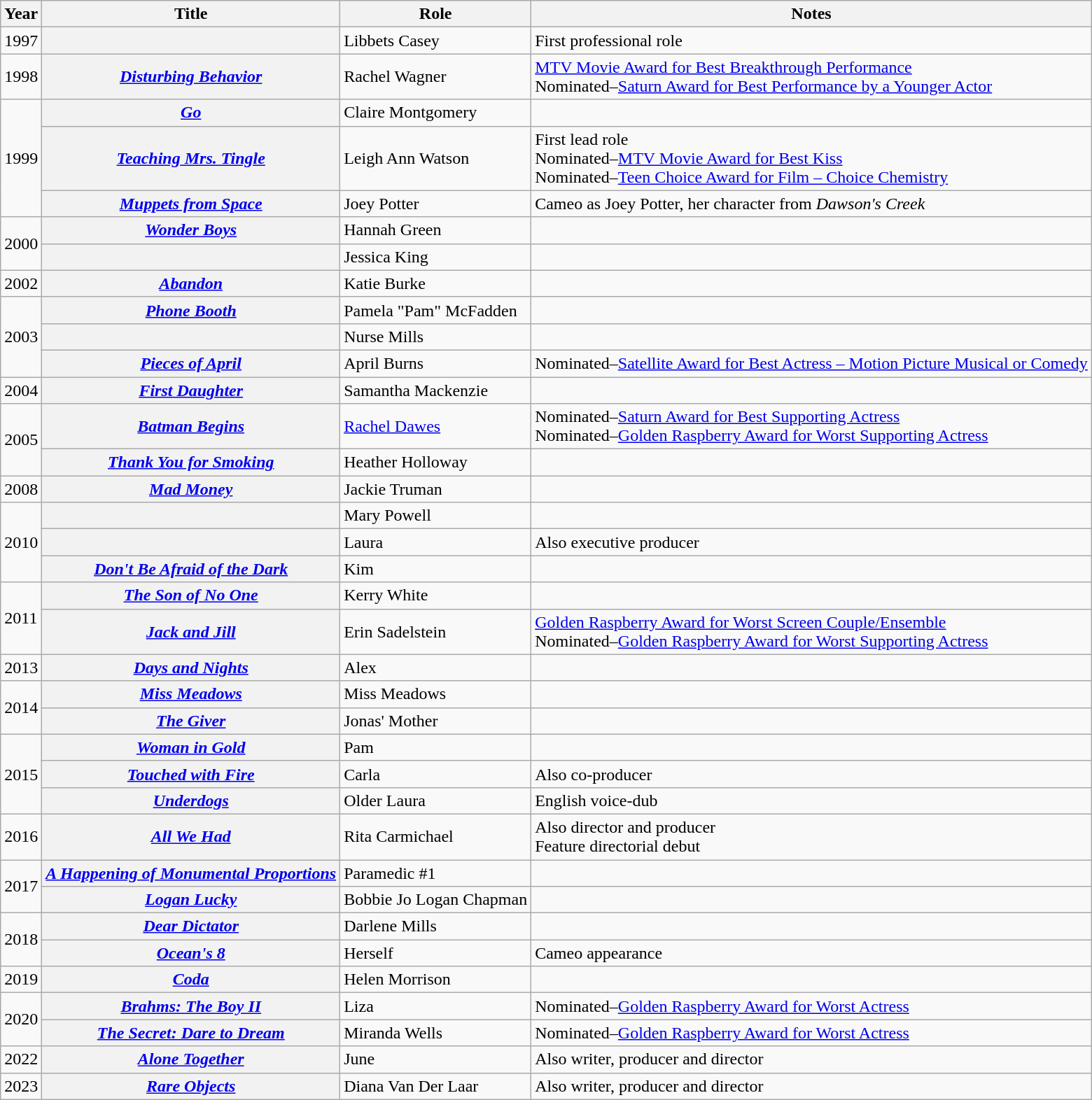<table class="wikitable sortable plainrowheaders">
<tr>
<th scope="col">Year</th>
<th scope="col">Title</th>
<th scope="col">Role</th>
<th scope="col" class="unsortable">Notes</th>
</tr>
<tr>
<td>1997</td>
<th scope="row"><em></em></th>
<td>Libbets Casey</td>
<td>First professional role</td>
</tr>
<tr>
<td>1998</td>
<th scope="row"><em><a href='#'>Disturbing Behavior</a></em></th>
<td>Rachel Wagner</td>
<td><a href='#'>MTV Movie Award for Best Breakthrough Performance</a><br>Nominated–<a href='#'>Saturn Award for Best Performance by a Younger Actor</a></td>
</tr>
<tr>
<td rowspan="3">1999</td>
<th scope="row"><em><a href='#'>Go</a></em></th>
<td>Claire Montgomery</td>
<td></td>
</tr>
<tr>
<th scope="row"><em><a href='#'>Teaching Mrs. Tingle</a></em></th>
<td>Leigh Ann Watson</td>
<td>First lead role<br>Nominated–<a href='#'>MTV Movie Award for Best Kiss</a><br>Nominated–<a href='#'>Teen Choice Award for Film – Choice Chemistry</a></td>
</tr>
<tr>
<th scope="row"><em><a href='#'>Muppets from Space</a></em></th>
<td>Joey Potter</td>
<td>Cameo as Joey Potter, her character from <em>Dawson's Creek</em></td>
</tr>
<tr>
<td rowspan="2">2000</td>
<th scope="row"><em><a href='#'>Wonder Boys</a></em></th>
<td>Hannah Green</td>
<td></td>
</tr>
<tr>
<th scope="row"><em></em></th>
<td>Jessica King</td>
<td></td>
</tr>
<tr>
<td>2002</td>
<th scope="row"><em><a href='#'>Abandon</a></em></th>
<td>Katie Burke</td>
<td></td>
</tr>
<tr>
<td rowspan="3">2003</td>
<th scope="row"><em><a href='#'>Phone Booth</a></em></th>
<td>Pamela "Pam" McFadden</td>
<td></td>
</tr>
<tr>
<th scope="row"><em></em></th>
<td>Nurse Mills</td>
<td></td>
</tr>
<tr>
<th scope="row"><em><a href='#'>Pieces of April</a></em></th>
<td>April Burns</td>
<td>Nominated–<a href='#'>Satellite Award for Best Actress – Motion Picture Musical or Comedy</a></td>
</tr>
<tr>
<td>2004</td>
<th scope="row"><em><a href='#'>First Daughter</a></em></th>
<td>Samantha Mackenzie</td>
<td></td>
</tr>
<tr>
<td rowspan="2">2005</td>
<th scope="row"><em><a href='#'>Batman Begins</a></em></th>
<td><a href='#'>Rachel Dawes</a></td>
<td>Nominated–<a href='#'>Saturn Award for Best Supporting Actress</a><br>Nominated–<a href='#'>Golden Raspberry Award for Worst Supporting Actress</a></td>
</tr>
<tr>
<th scope="row"><em><a href='#'>Thank You for Smoking</a></em></th>
<td>Heather Holloway</td>
<td></td>
</tr>
<tr>
<td>2008</td>
<th scope="row"><em><a href='#'>Mad Money</a></em></th>
<td>Jackie Truman</td>
<td></td>
</tr>
<tr>
<td rowspan="3">2010</td>
<th scope="row"><em></em></th>
<td>Mary Powell</td>
<td></td>
</tr>
<tr>
<th scope="row"><em></em></th>
<td>Laura</td>
<td>Also executive producer</td>
</tr>
<tr>
<th scope="row"><em><a href='#'>Don't Be Afraid of the Dark</a></em></th>
<td>Kim</td>
<td></td>
</tr>
<tr>
<td rowspan="2">2011</td>
<th scope="row"><em><a href='#'>The Son of No One</a></em></th>
<td>Kerry White</td>
<td></td>
</tr>
<tr>
<th scope="row"><em><a href='#'>Jack and Jill</a></em></th>
<td>Erin Sadelstein</td>
<td><a href='#'>Golden Raspberry Award for Worst Screen Couple/Ensemble</a><br>Nominated–<a href='#'>Golden Raspberry Award for Worst Supporting Actress</a></td>
</tr>
<tr>
<td>2013</td>
<th scope="row"><em><a href='#'>Days and Nights</a></em></th>
<td>Alex</td>
<td></td>
</tr>
<tr>
<td rowspan="2">2014</td>
<th scope="row"><em><a href='#'>Miss Meadows</a></em></th>
<td>Miss Meadows</td>
<td></td>
</tr>
<tr>
<th scope="row"><em><a href='#'>The Giver</a></em></th>
<td scope="row">Jonas' Mother</td>
<td></td>
</tr>
<tr>
<td rowspan="3">2015</td>
<th scope="row"><em><a href='#'>Woman in Gold</a></em></th>
<td scope="row">Pam</td>
<td></td>
</tr>
<tr>
<th scope="row"><em><a href='#'>Touched with Fire</a></em></th>
<td>Carla</td>
<td>Also co-producer</td>
</tr>
<tr>
<th scope="row"><em><a href='#'>Underdogs</a></em></th>
<td scope="'row">Older Laura</td>
<td>English voice-dub</td>
</tr>
<tr>
<td>2016</td>
<th scope="row"><em><a href='#'>All We Had</a></em></th>
<td>Rita Carmichael</td>
<td>Also director and producer <br> Feature directorial debut</td>
</tr>
<tr>
<td rowspan="2">2017</td>
<th scope="row"><em><a href='#'>A Happening of Monumental Proportions</a></em></th>
<td>Paramedic #1</td>
<td></td>
</tr>
<tr>
<th scope="row"><em><a href='#'>Logan Lucky</a></em></th>
<td>Bobbie Jo Logan Chapman</td>
<td></td>
</tr>
<tr>
<td rowspan="2">2018</td>
<th scope="row"><em><a href='#'>Dear Dictator</a></em></th>
<td>Darlene Mills</td>
<td></td>
</tr>
<tr>
<th scope="row"><em><a href='#'>Ocean's 8</a></em></th>
<td>Herself</td>
<td>Cameo appearance</td>
</tr>
<tr>
<td>2019</td>
<th scope="row"><em><a href='#'>Coda</a></em></th>
<td>Helen Morrison</td>
<td></td>
</tr>
<tr>
<td rowspan="2">2020</td>
<th scope="row"><em><a href='#'>Brahms: The Boy II</a></em></th>
<td>Liza</td>
<td>Nominated–<a href='#'>Golden Raspberry Award for Worst Actress</a></td>
</tr>
<tr>
<th scope="row"><em><a href='#'>The Secret: Dare to Dream</a></em></th>
<td>Miranda Wells</td>
<td>Nominated–<a href='#'>Golden Raspberry Award for Worst Actress</a></td>
</tr>
<tr>
<td>2022</td>
<th scope="row"><em><a href='#'>Alone Together</a></em></th>
<td>June</td>
<td>Also writer, producer and director</td>
</tr>
<tr>
<td>2023</td>
<th scope="row"><em><a href='#'>Rare Objects</a></em></th>
<td>Diana Van Der Laar</td>
<td>Also writer, producer and director</td>
</tr>
</table>
